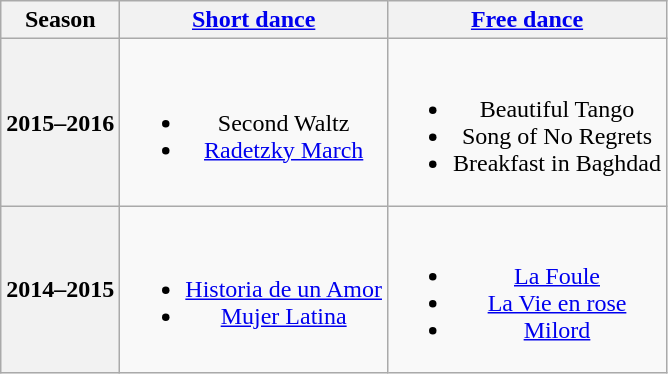<table class=wikitable style=text-align:center>
<tr>
<th>Season</th>
<th><a href='#'>Short dance</a></th>
<th><a href='#'>Free dance</a></th>
</tr>
<tr>
<th>2015–2016 <br> </th>
<td><br><ul><li> Second Waltz <br></li><li> <a href='#'>Radetzky March</a> <br></li></ul></td>
<td><br><ul><li>Beautiful Tango <br></li><li>Song of No Regrets <br></li><li>Breakfast in Baghdad <br></li></ul></td>
</tr>
<tr>
<th>2014–2015 <br> </th>
<td><br><ul><li> <a href='#'>Historia de un Amor</a> <br></li><li> <a href='#'>Mujer Latina</a> <br></li></ul></td>
<td><br><ul><li><a href='#'>La Foule</a> <br></li><li><a href='#'>La Vie en rose</a> <br></li><li><a href='#'>Milord</a> <br></li></ul></td>
</tr>
</table>
